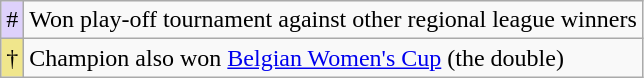<table class="wikitable">
<tr>
<td align="center" style="background-color:#DED1FB">#</td>
<td>Won play-off tournament against other regional league winners</td>
</tr>
<tr>
<td align="center" style="background-color:#F0E68C">†</td>
<td>Champion also won <a href='#'>Belgian Women's Cup</a> (the double)</td>
</tr>
</table>
